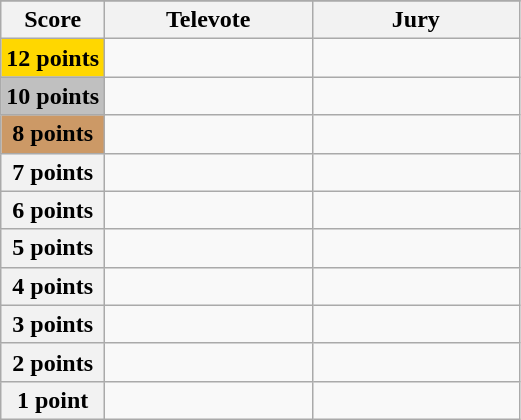<table class="wikitable">
<tr>
</tr>
<tr>
<th scope="col" width="20%">Score</th>
<th scope="col" width="40%">Televote</th>
<th scope="col" width="40%">Jury</th>
</tr>
<tr>
<th scope="row" style="background:gold">12 points</th>
<td></td>
<td></td>
</tr>
<tr>
<th scope="row" style="background:silver">10 points</th>
<td></td>
<td></td>
</tr>
<tr>
<th scope="row" style="background:#CC9966">8 points</th>
<td></td>
<td></td>
</tr>
<tr>
<th scope="row">7 points</th>
<td></td>
<td></td>
</tr>
<tr>
<th scope="row">6 points</th>
<td></td>
<td></td>
</tr>
<tr>
<th scope="row">5 points</th>
<td></td>
<td></td>
</tr>
<tr>
<th scope="row">4 points</th>
<td></td>
<td></td>
</tr>
<tr>
<th scope="row">3 points</th>
<td></td>
<td></td>
</tr>
<tr>
<th scope="row">2 points</th>
<td></td>
<td></td>
</tr>
<tr>
<th scope="row">1 point</th>
<td></td>
<td></td>
</tr>
</table>
